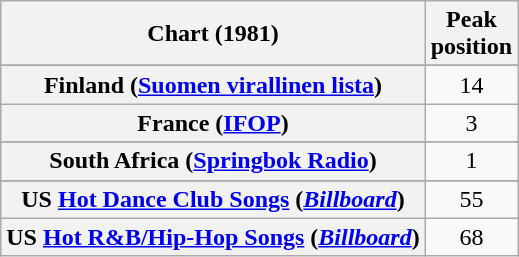<table class="wikitable sortable plainrowheaders" style="text-align:center">
<tr>
<th>Chart (1981)</th>
<th>Peak<br>position</th>
</tr>
<tr>
</tr>
<tr>
</tr>
<tr>
<th scope="row">Finland (<a href='#'>Suomen virallinen lista</a>)</th>
<td>14</td>
</tr>
<tr>
<th scope="row">France (<a href='#'>IFOP</a>)</th>
<td>3</td>
</tr>
<tr>
</tr>
<tr>
</tr>
<tr>
</tr>
<tr>
</tr>
<tr>
</tr>
<tr>
<th scope="row">South Africa (<a href='#'>Springbok Radio</a>)</th>
<td>1</td>
</tr>
<tr>
</tr>
<tr>
</tr>
<tr>
</tr>
<tr>
<th scope="row">US <a href='#'>Hot Dance Club Songs</a> (<em><a href='#'>Billboard</a></em>)</th>
<td>55</td>
</tr>
<tr>
<th scope="row">US <a href='#'>Hot R&B/Hip-Hop Songs</a> (<em><a href='#'>Billboard</a></em>)</th>
<td>68</td>
</tr>
</table>
